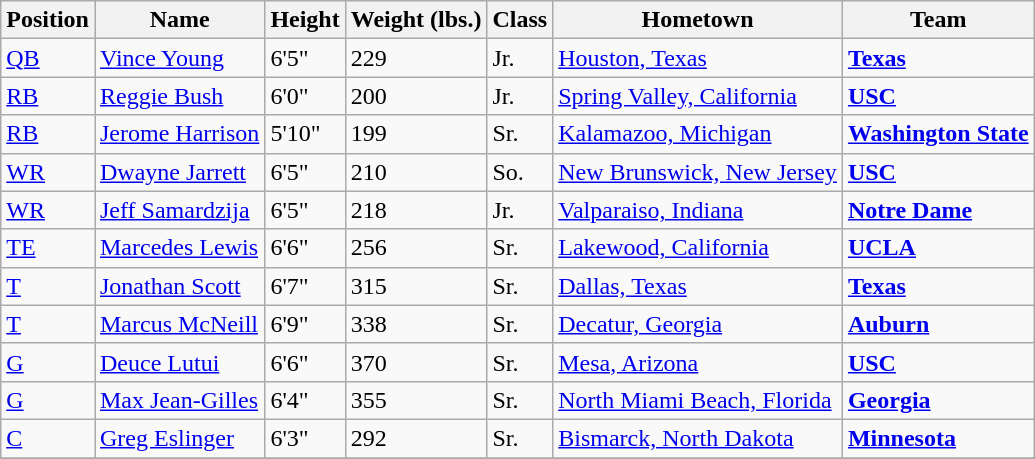<table class="wikitable">
<tr>
<th>Position</th>
<th>Name</th>
<th>Height</th>
<th>Weight (lbs.)</th>
<th>Class</th>
<th>Hometown</th>
<th>Team</th>
</tr>
<tr>
<td><a href='#'>QB</a></td>
<td><a href='#'>Vince Young</a></td>
<td>6'5"</td>
<td>229</td>
<td>Jr.</td>
<td><a href='#'>Houston, Texas</a></td>
<td><strong><a href='#'>Texas</a></strong></td>
</tr>
<tr>
<td><a href='#'>RB</a></td>
<td><a href='#'>Reggie Bush</a></td>
<td>6'0"</td>
<td>200</td>
<td>Jr.</td>
<td><a href='#'>Spring Valley, California</a></td>
<td><strong><a href='#'>USC</a></strong></td>
</tr>
<tr>
<td><a href='#'>RB</a></td>
<td><a href='#'>Jerome Harrison</a></td>
<td>5'10"</td>
<td>199</td>
<td>Sr.</td>
<td><a href='#'>Kalamazoo, Michigan</a></td>
<td><strong><a href='#'>Washington State</a></strong></td>
</tr>
<tr>
<td><a href='#'>WR</a></td>
<td><a href='#'>Dwayne Jarrett</a></td>
<td>6'5"</td>
<td>210</td>
<td>So.</td>
<td><a href='#'>New Brunswick, New Jersey</a></td>
<td><strong><a href='#'>USC</a></strong></td>
</tr>
<tr>
<td><a href='#'>WR</a></td>
<td><a href='#'>Jeff Samardzija</a></td>
<td>6'5"</td>
<td>218</td>
<td>Jr.</td>
<td><a href='#'>Valparaiso, Indiana</a></td>
<td><strong><a href='#'>Notre Dame</a></strong></td>
</tr>
<tr>
<td><a href='#'>TE</a></td>
<td><a href='#'>Marcedes Lewis</a></td>
<td>6'6"</td>
<td>256</td>
<td>Sr.</td>
<td><a href='#'>Lakewood, California</a></td>
<td><strong><a href='#'>UCLA</a></strong></td>
</tr>
<tr>
<td><a href='#'>T</a></td>
<td><a href='#'>Jonathan Scott</a></td>
<td>6'7"</td>
<td>315</td>
<td>Sr.</td>
<td><a href='#'>Dallas, Texas</a></td>
<td><strong><a href='#'>Texas</a></strong></td>
</tr>
<tr>
<td><a href='#'>T</a></td>
<td><a href='#'>Marcus McNeill</a></td>
<td>6'9"</td>
<td>338</td>
<td>Sr.</td>
<td><a href='#'>Decatur, Georgia</a></td>
<td><strong><a href='#'>Auburn</a></strong></td>
</tr>
<tr>
<td><a href='#'>G</a></td>
<td><a href='#'>Deuce Lutui</a></td>
<td>6'6"</td>
<td>370</td>
<td>Sr.</td>
<td><a href='#'>Mesa, Arizona</a></td>
<td><strong><a href='#'>USC</a></strong></td>
</tr>
<tr>
<td><a href='#'>G</a></td>
<td><a href='#'>Max Jean-Gilles</a></td>
<td>6'4"</td>
<td>355</td>
<td>Sr.</td>
<td><a href='#'>North Miami Beach, Florida</a></td>
<td><strong><a href='#'>Georgia</a></strong></td>
</tr>
<tr>
<td><a href='#'>C</a></td>
<td><a href='#'>Greg Eslinger</a></td>
<td>6'3"</td>
<td>292</td>
<td>Sr.</td>
<td><a href='#'>Bismarck, North Dakota</a></td>
<td><strong><a href='#'>Minnesota</a></strong></td>
</tr>
<tr>
</tr>
</table>
